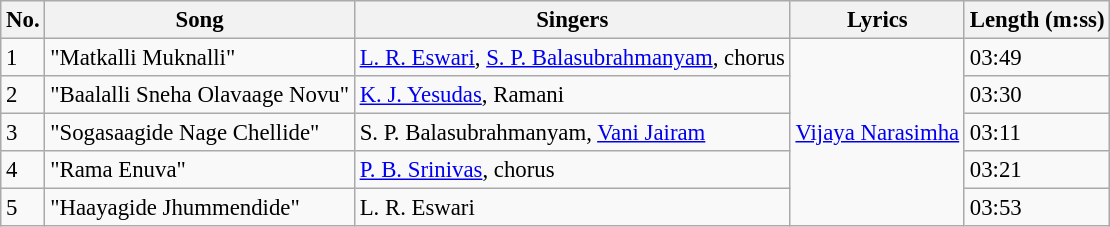<table class="wikitable" style="font-size:95%;">
<tr>
<th>No.</th>
<th>Song</th>
<th>Singers</th>
<th>Lyrics</th>
<th>Length (m:ss)</th>
</tr>
<tr>
<td>1</td>
<td>"Matkalli Muknalli"</td>
<td><a href='#'>L. R. Eswari</a>, <a href='#'>S. P. Balasubrahmanyam</a>, chorus</td>
<td rowspan=5><a href='#'>Vijaya Narasimha</a></td>
<td>03:49</td>
</tr>
<tr>
<td>2</td>
<td>"Baalalli Sneha Olavaage Novu"</td>
<td><a href='#'>K. J. Yesudas</a>, Ramani</td>
<td>03:30</td>
</tr>
<tr>
<td>3</td>
<td>"Sogasaagide Nage Chellide"</td>
<td>S. P. Balasubrahmanyam, <a href='#'>Vani Jairam</a></td>
<td>03:11</td>
</tr>
<tr>
<td>4</td>
<td>"Rama Enuva"</td>
<td><a href='#'>P. B. Srinivas</a>, chorus</td>
<td>03:21</td>
</tr>
<tr>
<td>5</td>
<td>"Haayagide Jhummendide"</td>
<td>L. R. Eswari</td>
<td>03:53</td>
</tr>
</table>
